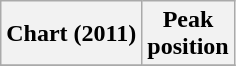<table class="wikitable plainrowheaders" style="text-align:center">
<tr>
<th scope="col">Chart (2011)</th>
<th scope="col">Peak<br>position</th>
</tr>
<tr>
</tr>
</table>
